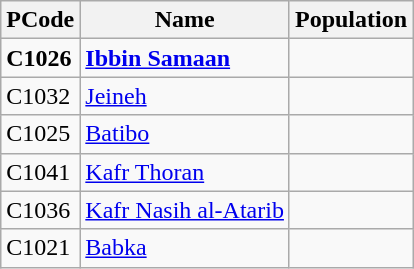<table class="wikitable sortable">
<tr>
<th>PCode</th>
<th>Name</th>
<th>Population</th>
</tr>
<tr>
<td><strong>C1026</strong></td>
<td><strong><a href='#'>Ibbin Samaan</a></strong></td>
<td align=right><strong></strong></td>
</tr>
<tr>
<td>C1032</td>
<td><a href='#'>Jeineh</a></td>
<td align=right></td>
</tr>
<tr>
<td>C1025</td>
<td><a href='#'>Batibo</a></td>
<td align=right></td>
</tr>
<tr>
<td>C1041</td>
<td><a href='#'>Kafr Thoran</a></td>
<td align=right></td>
</tr>
<tr>
<td>C1036</td>
<td><a href='#'>Kafr Nasih al-Atarib</a></td>
<td align=right></td>
</tr>
<tr>
<td>C1021</td>
<td><a href='#'>Babka</a></td>
<td align=right></td>
</tr>
</table>
